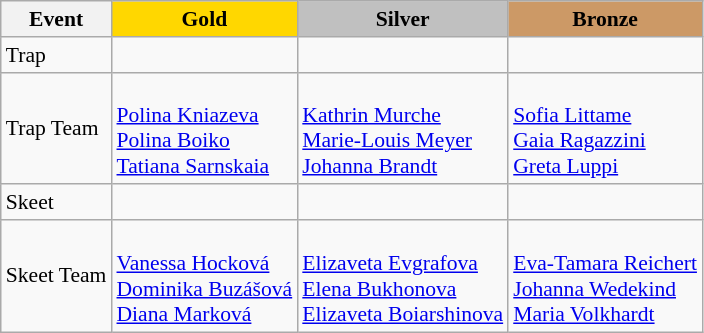<table class="wikitable" style="font-size:90%; text-align:left;">
<tr align=center>
<th>Event</th>
<td bgcolor=gold><strong>Gold</strong></td>
<td bgcolor=silver><strong>Silver</strong></td>
<td bgcolor=cc9966><strong>Bronze</strong></td>
</tr>
<tr>
<td>Trap</td>
<td></td>
<td></td>
<td></td>
</tr>
<tr>
<td>Trap Team</td>
<td><br><a href='#'>Polina Kniazeva</a><br><a href='#'>Polina Boiko</a><br><a href='#'>Tatiana Sarnskaia</a></td>
<td><br><a href='#'>Kathrin Murche</a><br><a href='#'>Marie-Louis Meyer</a><br><a href='#'>Johanna Brandt</a></td>
<td><br><a href='#'>Sofia Littame</a><br><a href='#'>Gaia Ragazzini</a><br><a href='#'>Greta Luppi</a></td>
</tr>
<tr>
<td>Skeet</td>
<td></td>
<td></td>
<td></td>
</tr>
<tr>
<td>Skeet Team</td>
<td><br><a href='#'>Vanessa Hocková</a><br><a href='#'>Dominika Buzášová</a><br><a href='#'>Diana Marková</a></td>
<td><br><a href='#'>Elizaveta Evgrafova</a><br><a href='#'>Elena Bukhonova</a><br><a href='#'>Elizaveta Boiarshinova</a></td>
<td><br><a href='#'>Eva-Tamara Reichert</a><br><a href='#'>Johanna Wedekind</a><br><a href='#'>Maria Volkhardt</a></td>
</tr>
</table>
